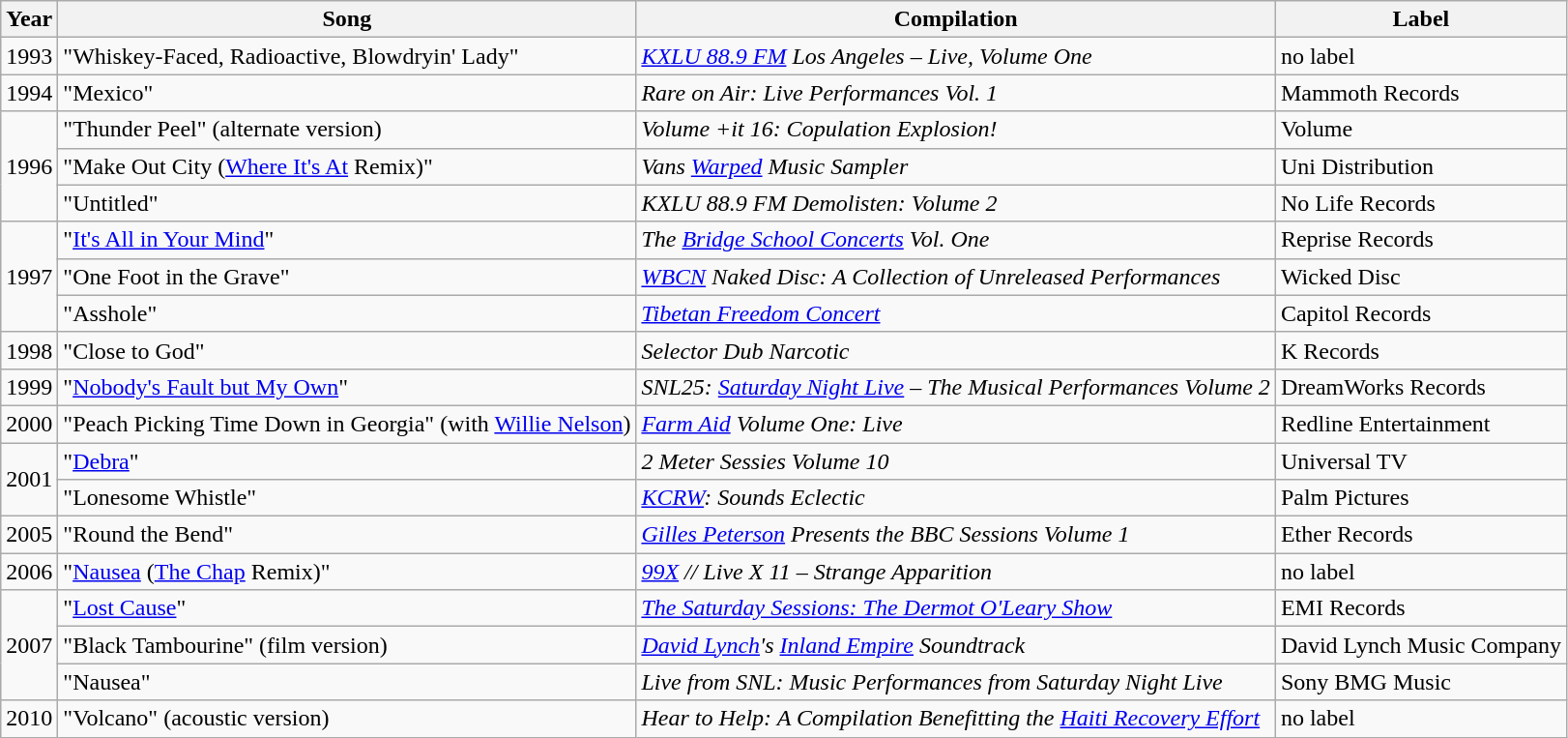<table class="wikitable">
<tr>
<th>Year</th>
<th>Song</th>
<th>Compilation</th>
<th>Label</th>
</tr>
<tr>
<td>1993</td>
<td>"Whiskey-Faced, Radioactive, Blowdryin' Lady"</td>
<td><em><a href='#'>KXLU 88.9 FM</a> Los Angeles – Live, Volume One</em></td>
<td>no label</td>
</tr>
<tr>
<td>1994</td>
<td>"Mexico"</td>
<td><em>Rare on Air: Live Performances Vol. 1</em></td>
<td>Mammoth Records</td>
</tr>
<tr>
<td rowspan="3">1996</td>
<td>"Thunder Peel" (alternate version)</td>
<td><em>Volume +it 16: Copulation Explosion!</em></td>
<td>Volume</td>
</tr>
<tr>
<td>"Make Out City (<a href='#'>Where It's At</a> Remix)"</td>
<td><em>Vans <a href='#'>Warped</a> Music Sampler</em></td>
<td>Uni Distribution</td>
</tr>
<tr>
<td>"Untitled"</td>
<td><em>KXLU 88.9 FM Demolisten: Volume 2</em></td>
<td>No Life Records</td>
</tr>
<tr>
<td rowspan="3">1997</td>
<td>"<a href='#'>It's All in Your Mind</a>"</td>
<td><em>The <a href='#'>Bridge School Concerts</a> Vol. One</em></td>
<td>Reprise Records</td>
</tr>
<tr>
<td>"One Foot in the Grave"</td>
<td><em><a href='#'>WBCN</a> Naked Disc: A Collection of Unreleased Performances</em></td>
<td>Wicked Disc</td>
</tr>
<tr>
<td>"Asshole"</td>
<td><em><a href='#'>Tibetan Freedom Concert</a></em></td>
<td>Capitol Records</td>
</tr>
<tr>
<td>1998</td>
<td>"Close to God"</td>
<td><em>Selector Dub Narcotic</em></td>
<td>K Records</td>
</tr>
<tr>
<td>1999</td>
<td>"<a href='#'>Nobody's Fault but My Own</a>"</td>
<td><em>SNL25: <a href='#'>Saturday Night Live</a> – The Musical Performances Volume 2</em></td>
<td>DreamWorks Records</td>
</tr>
<tr>
<td>2000</td>
<td>"Peach Picking Time Down in Georgia" (with <a href='#'>Willie Nelson</a>)</td>
<td><em><a href='#'>Farm Aid</a> Volume One: Live</em></td>
<td>Redline Entertainment</td>
</tr>
<tr>
<td rowspan="2">2001</td>
<td>"<a href='#'>Debra</a>"</td>
<td><em>2 Meter Sessies Volume 10</em></td>
<td>Universal TV</td>
</tr>
<tr>
<td>"Lonesome Whistle"</td>
<td><em><a href='#'>KCRW</a>: Sounds Eclectic</em></td>
<td>Palm Pictures</td>
</tr>
<tr>
<td>2005</td>
<td>"Round the Bend"</td>
<td><em><a href='#'>Gilles Peterson</a> Presents the BBC Sessions Volume 1</em></td>
<td>Ether Records</td>
</tr>
<tr>
<td>2006</td>
<td>"<a href='#'>Nausea</a> (<a href='#'>The Chap</a> Remix)"</td>
<td><em><a href='#'>99X</a> // Live X 11 – Strange Apparition</em></td>
<td>no label</td>
</tr>
<tr>
<td rowspan="3">2007</td>
<td>"<a href='#'>Lost Cause</a>"</td>
<td><em><a href='#'>The Saturday Sessions: The Dermot O'Leary Show</a></em></td>
<td>EMI Records</td>
</tr>
<tr>
<td>"Black Tambourine" (film version)</td>
<td><em><a href='#'>David Lynch</a>'s <a href='#'>Inland Empire</a> Soundtrack</em></td>
<td>David Lynch Music Company</td>
</tr>
<tr>
<td>"Nausea"</td>
<td><em>Live from SNL: Music Performances from Saturday Night Live</em></td>
<td>Sony BMG Music</td>
</tr>
<tr>
<td>2010</td>
<td>"Volcano" (acoustic version)</td>
<td><em>Hear to Help: A Compilation Benefitting the <a href='#'>Haiti Recovery Effort</a></em></td>
<td>no label</td>
</tr>
</table>
